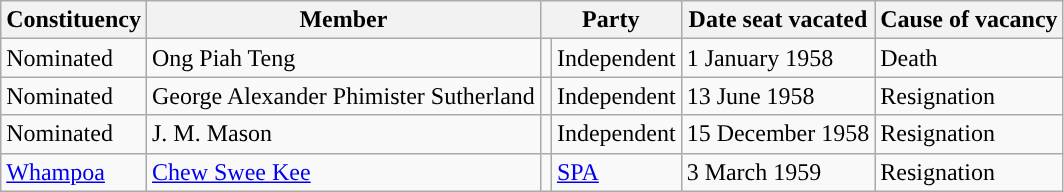<table class="wikitable" border="1">
<tr>
<th>Constituency</th>
<th>Member</th>
<th colspan="2">Party</th>
<th>Date seat vacated</th>
<th>Cause of vacancy</th>
</tr>
<tr>
<td scope="row">Nominated</td>
<td>Ong Piah Teng</td>
<td></td>
<td>Independent</td>
<td>1 January 1958</td>
<td>Death</td>
</tr>
<tr>
<td>Nominated</td>
<td>George Alexander Phimister Sutherland</td>
<td></td>
<td>Independent</td>
<td>13 June 1958</td>
<td>Resignation</td>
</tr>
<tr>
<td>Nominated</td>
<td>J. M. Mason</td>
<td></td>
<td>Independent</td>
<td>15 December 1958</td>
<td>Resignation</td>
</tr>
<tr>
<td><a href='#'>Whampoa</a></td>
<td><a href='#'>Chew Swee Kee</a></td>
<td></td>
<td><a href='#'>SPA</a></td>
<td>3 March 1959</td>
<td>Resignation</td>
</tr>
</table>
